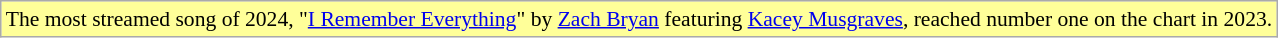<table class="wikitable" style="font-size:90%;">
<tr>
<td style="background-color:#FFFF99">The most streamed song of 2024, "<a href='#'>I Remember Everything</a>" by <a href='#'>Zach Bryan</a> featuring <a href='#'>Kacey Musgraves</a>, reached number one on the chart in 2023.</td>
</tr>
</table>
